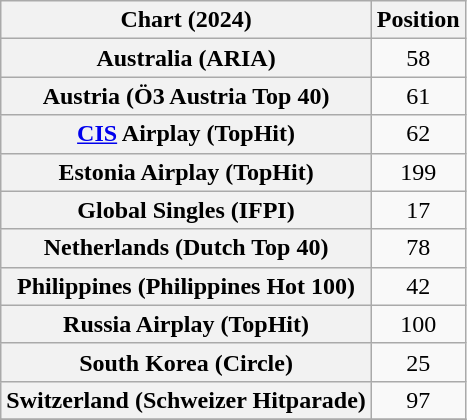<table class="wikitable sortable plainrowheaders" style="text-align:center">
<tr>
<th scope="col">Chart (2024)</th>
<th scope="col">Position</th>
</tr>
<tr>
<th scope="row">Australia (ARIA)</th>
<td>58</td>
</tr>
<tr>
<th scope="row">Austria (Ö3 Austria Top 40)</th>
<td>61</td>
</tr>
<tr>
<th scope="row"><a href='#'>CIS</a> Airplay (TopHit)</th>
<td>62</td>
</tr>
<tr>
<th scope="row">Estonia Airplay (TopHit)</th>
<td>199</td>
</tr>
<tr>
<th scope="row">Global Singles (IFPI)</th>
<td>17</td>
</tr>
<tr>
<th scope="row">Netherlands (Dutch Top 40)</th>
<td>78</td>
</tr>
<tr>
<th scope="row">Philippines (Philippines Hot 100)</th>
<td>42</td>
</tr>
<tr>
<th scope="row">Russia Airplay (TopHit)</th>
<td>100</td>
</tr>
<tr>
<th scope="row">South Korea (Circle)</th>
<td>25</td>
</tr>
<tr>
<th scope="row">Switzerland (Schweizer Hitparade)</th>
<td>97</td>
</tr>
<tr>
</tr>
</table>
